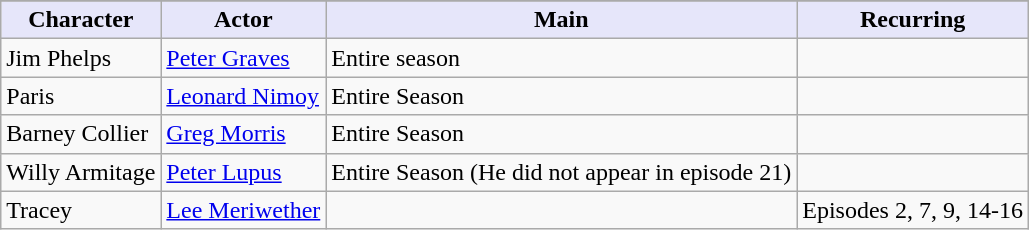<table class="wikitable">
<tr>
</tr>
<tr style="background:Lavender; text-align:center;">
<td><strong>Character</strong></td>
<td><strong>Actor</strong></td>
<td><strong>Main</strong></td>
<td><strong>Recurring</strong></td>
</tr>
<tr>
<td>Jim Phelps</td>
<td><a href='#'>Peter Graves</a></td>
<td>Entire season</td>
<td></td>
</tr>
<tr>
<td>Paris</td>
<td><a href='#'>Leonard Nimoy</a></td>
<td>Entire Season</td>
<td></td>
</tr>
<tr>
<td>Barney Collier</td>
<td><a href='#'>Greg Morris</a></td>
<td>Entire Season</td>
<td></td>
</tr>
<tr>
<td>Willy Armitage</td>
<td><a href='#'>Peter Lupus</a></td>
<td>Entire Season (He did not appear in episode 21)</td>
<td></td>
</tr>
<tr>
<td>Tracey</td>
<td><a href='#'>Lee Meriwether</a></td>
<td></td>
<td>Episodes 2, 7, 9, 14-16</td>
</tr>
</table>
